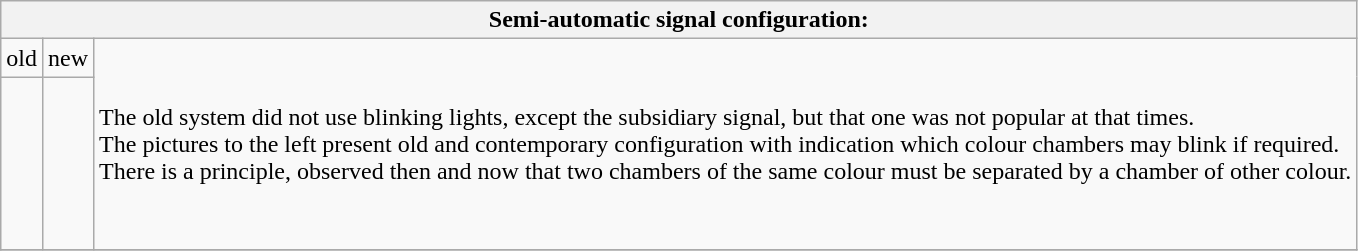<table class="wikitable">
<tr>
<th colspan="3" align="center">Semi-automatic signal configuration:</th>
</tr>
<tr -->
<td align="center">old</td>
<td align="center">new</td>
<td rowspan="2">The old system did not use blinking lights, except the subsidiary signal, but that one was not popular at that times.<br>The pictures to the left present old and contemporary configuration with indication which colour chambers may blink if required.<br>There is a principle, observed then and now that two chambers of the same colour must be separated by a chamber of other colour.</td>
</tr>
<tr -->
<td valign="bottom"><br><br><br><br><br><br></td>
<td valign="bottom"><br><br><br><br><br></td>
</tr>
<tr -->
</tr>
</table>
